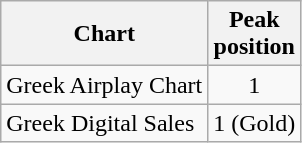<table class="wikitable sortable">
<tr>
<th>Chart</th>
<th>Peak<br>position</th>
</tr>
<tr>
<td>Greek Airplay Chart</td>
<td align="center">1</td>
</tr>
<tr>
<td>Greek Digital Sales</td>
<td align="center">1 (Gold)</td>
</tr>
</table>
